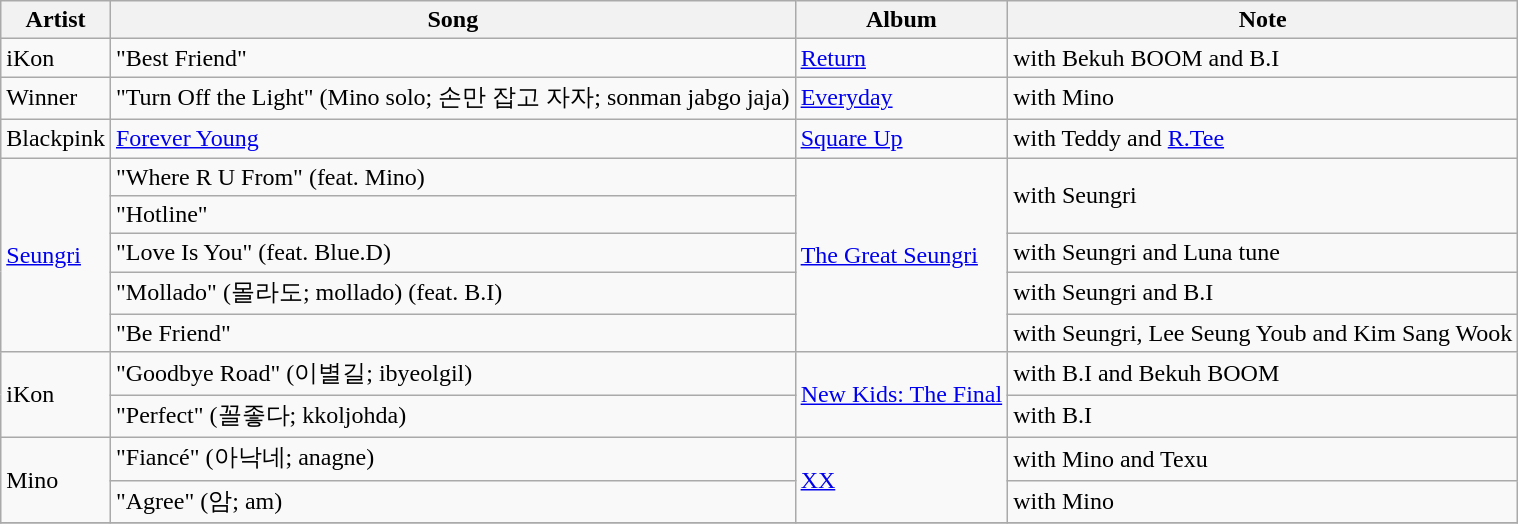<table class="wikitable sortable">
<tr>
<th>Artist</th>
<th>Song</th>
<th>Album</th>
<th>Note</th>
</tr>
<tr>
<td>iKon</td>
<td>"Best Friend"</td>
<td><a href='#'>Return</a></td>
<td>with Bekuh BOOM and B.I</td>
</tr>
<tr>
<td>Winner</td>
<td>"Turn Off the Light" (Mino solo; 손만 잡고 자자; sonman jabgo jaja)</td>
<td><a href='#'>Everyday</a></td>
<td>with Mino</td>
</tr>
<tr>
<td>Blackpink</td>
<td><a href='#'>Forever Young</a></td>
<td><a href='#'>Square Up</a></td>
<td>with Teddy and <a href='#'>R.Tee</a></td>
</tr>
<tr>
<td rowspan=5><a href='#'>Seungri</a></td>
<td>"Where R U From" (feat. Mino)</td>
<td rowspan=5><a href='#'>The Great Seungri</a></td>
<td rowspan=2>with Seungri</td>
</tr>
<tr>
<td>"Hotline"</td>
</tr>
<tr>
<td>"Love Is You" (feat. Blue.D)</td>
<td>with Seungri and Luna tune</td>
</tr>
<tr>
<td>"Mollado" (몰라도; mollado) (feat. B.I)</td>
<td>with Seungri and B.I</td>
</tr>
<tr>
<td>"Be Friend"</td>
<td>with Seungri, Lee Seung Youb and Kim Sang Wook</td>
</tr>
<tr>
<td rowspan=2>iKon</td>
<td>"Goodbye Road" (이별길; ibyeolgil)</td>
<td rowspan=2><a href='#'>New Kids: The Final</a></td>
<td>with B.I and Bekuh BOOM</td>
</tr>
<tr>
<td>"Perfect" (꼴좋다; kkoljohda)</td>
<td>with B.I</td>
</tr>
<tr>
<td rowspan=2>Mino</td>
<td>"Fiancé" (아낙네; anagne)</td>
<td rowspan=2><a href='#'>XX</a></td>
<td>with Mino and Texu</td>
</tr>
<tr>
<td>"Agree" (암; am)</td>
<td>with Mino</td>
</tr>
<tr>
</tr>
</table>
